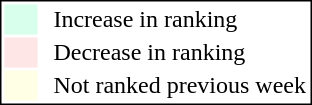<table style="border:1px solid black;" align=right>
<tr>
<td style="background:#D8FFEB; width:20px;"></td>
<td> </td>
<td>Increase in ranking</td>
</tr>
<tr>
<td style="background:#FFE6E6; width:20px;"></td>
<td> </td>
<td>Decrease in ranking</td>
</tr>
<tr>
<td style="background:#FFFFE6; width:20px;"></td>
<td> </td>
<td>Not ranked previous week</td>
</tr>
</table>
